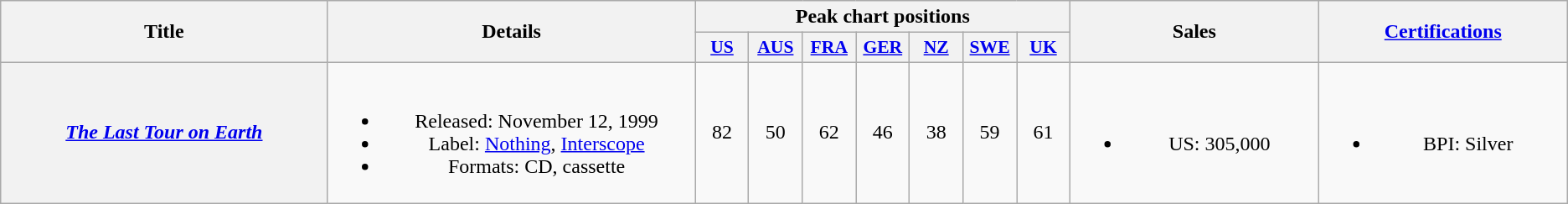<table class="wikitable plainrowheaders" style="text-align:center">
<tr>
<th scope="col" rowspan="2" style="width:16em;">Title</th>
<th scope="col" rowspan="2" style="width:18em;">Details</th>
<th scope="col" colspan="7">Peak chart positions</th>
<th scope="col" rowspan="2" style="width:12em;">Sales</th>
<th scope="col" rowspan="2" style="width:12em;"><a href='#'>Certifications</a></th>
</tr>
<tr>
<th scope="col" style="width:2.5em; font-size:90%;"><a href='#'>US</a><br></th>
<th scope="col" style="width:2.5em; font-size:90%;"><a href='#'>AUS</a><br></th>
<th scope="col" style="width:2.5em; font-size:90%;"><a href='#'>FRA</a><br></th>
<th scope="col" style="width:2.5em; font-size:90%;"><a href='#'>GER</a><br></th>
<th scope="col" style="width:2.5em; font-size:90%;"><a href='#'>NZ</a><br></th>
<th scope="col" style="width:2.5em; font-size:90%;"><a href='#'>SWE</a><br></th>
<th scope="col" style="width:2.5em; font-size:90%;"><a href='#'>UK</a><br></th>
</tr>
<tr>
<th scope="row"><em><a href='#'>The Last Tour on Earth</a></em></th>
<td><br><ul><li>Released: November 12, 1999</li><li>Label: <a href='#'>Nothing</a>, <a href='#'>Interscope</a></li><li>Formats: CD, cassette</li></ul></td>
<td>82</td>
<td>50</td>
<td>62</td>
<td>46</td>
<td>38</td>
<td>59</td>
<td>61</td>
<td><br><ul><li>US: 305,000</li></ul></td>
<td><br><ul><li>BPI: Silver</li></ul></td>
</tr>
</table>
